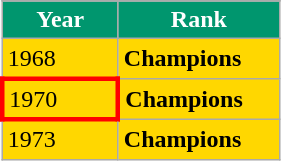<table class="wikitable">
<tr>
</tr>
<tr style="color:white;">
<th style="width:70px; background:#00966E;">Year</th>
<th style="width:100px; background:#00966E;">Rank</th>
</tr>
<tr bgcolor=gold>
<td> 1968</td>
<td><strong>Champions</strong></td>
</tr>
<tr bgcolor=gold>
<td style="border: 3px solid red"> 1970</td>
<td><strong>Champions</strong></td>
</tr>
<tr bgcolor=gold>
<td> 1973</td>
<td><strong>Champions</strong></td>
</tr>
</table>
